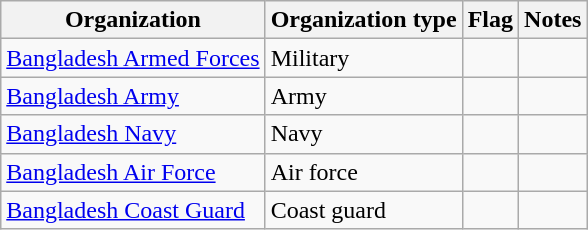<table class="wikitable">
<tr>
<th>Organization</th>
<th>Organization type</th>
<th>Flag</th>
<th>Notes</th>
</tr>
<tr>
<td><a href='#'>Bangladesh Armed Forces</a></td>
<td>Military</td>
<td></td>
<td></td>
</tr>
<tr>
<td><a href='#'>Bangladesh Army</a></td>
<td>Army</td>
<td></td>
<td></td>
</tr>
<tr>
<td><a href='#'>Bangladesh Navy</a></td>
<td>Navy</td>
<td></td>
<td></td>
</tr>
<tr>
<td><a href='#'>Bangladesh Air Force</a></td>
<td>Air force</td>
<td></td>
<td></td>
</tr>
<tr>
<td><a href='#'>Bangladesh Coast Guard</a></td>
<td>Coast guard</td>
<td></td>
<td></td>
</tr>
</table>
